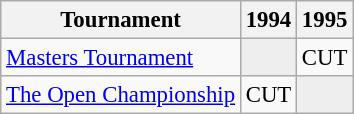<table class="wikitable" style="font-size:95%;">
<tr>
<th>Tournament</th>
<th>1994</th>
<th>1995</th>
</tr>
<tr>
<td align=left><a href='#'>Masters Tournament</a></td>
<td style="background:#eeeeee;"></td>
<td align="center">CUT</td>
</tr>
<tr>
<td align=left><a href='#'>The Open Championship</a></td>
<td align="center">CUT</td>
<td style="background:#eeeeee;"></td>
</tr>
</table>
